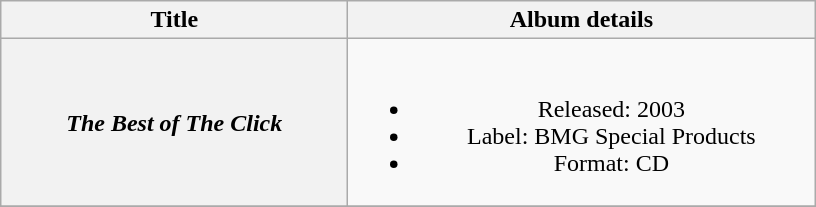<table class="wikitable plainrowheaders" style="text-align:center;">
<tr>
<th scope="col" style="width:14em;">Title</th>
<th scope="col" style="width:19em;">Album details</th>
</tr>
<tr>
<th scope="row"><em>The Best of The Click</em></th>
<td><br><ul><li>Released: 2003</li><li>Label: BMG Special Products</li><li>Format: CD</li></ul></td>
</tr>
<tr>
</tr>
</table>
